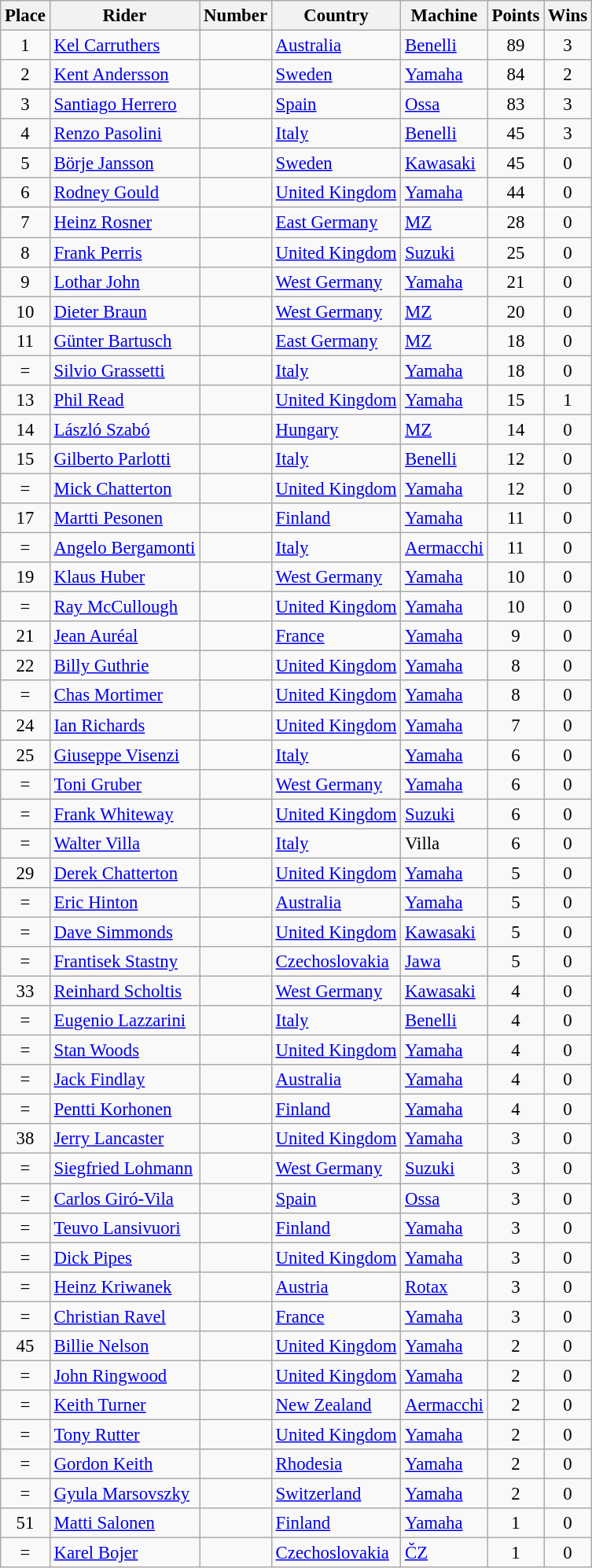<table class="wikitable" style="font-size: 95%;">
<tr>
<th>Place</th>
<th>Rider</th>
<th>Number</th>
<th>Country</th>
<th>Machine</th>
<th>Points</th>
<th>Wins</th>
</tr>
<tr>
<td align=center>1</td>
<td> <a href='#'>Kel Carruthers</a></td>
<td></td>
<td><a href='#'>Australia</a></td>
<td><a href='#'>Benelli</a></td>
<td align=center>89</td>
<td align=center>3</td>
</tr>
<tr>
<td align=center>2</td>
<td> <a href='#'>Kent Andersson</a></td>
<td></td>
<td><a href='#'>Sweden</a></td>
<td><a href='#'>Yamaha</a></td>
<td align=center>84</td>
<td align=center>2</td>
</tr>
<tr>
<td align=center>3</td>
<td> <a href='#'>Santiago Herrero</a></td>
<td></td>
<td><a href='#'>Spain</a></td>
<td><a href='#'>Ossa</a></td>
<td align=center>83</td>
<td align=center>3</td>
</tr>
<tr>
<td align=center>4</td>
<td> <a href='#'>Renzo Pasolini</a></td>
<td></td>
<td><a href='#'>Italy</a></td>
<td><a href='#'>Benelli</a></td>
<td align=center>45</td>
<td align=center>3</td>
</tr>
<tr>
<td align=center>5</td>
<td> <a href='#'>Börje Jansson</a></td>
<td></td>
<td><a href='#'>Sweden</a></td>
<td><a href='#'>Kawasaki</a></td>
<td align=center>45</td>
<td align=center>0</td>
</tr>
<tr>
<td align=center>6</td>
<td> <a href='#'>Rodney Gould</a></td>
<td></td>
<td><a href='#'>United Kingdom</a></td>
<td><a href='#'>Yamaha</a></td>
<td align=center>44</td>
<td align=center>0</td>
</tr>
<tr>
<td align=center>7</td>
<td> <a href='#'>Heinz Rosner</a></td>
<td></td>
<td><a href='#'>East Germany</a></td>
<td><a href='#'>MZ</a></td>
<td align=center>28</td>
<td align=center>0</td>
</tr>
<tr>
<td align=center>8</td>
<td> <a href='#'>Frank Perris</a></td>
<td></td>
<td><a href='#'>United Kingdom</a></td>
<td><a href='#'>Suzuki</a></td>
<td align=center>25</td>
<td align=center>0</td>
</tr>
<tr>
<td align=center>9</td>
<td> <a href='#'>Lothar John</a></td>
<td></td>
<td><a href='#'>West Germany</a></td>
<td><a href='#'>Yamaha</a></td>
<td align=center>21</td>
<td align=center>0</td>
</tr>
<tr>
<td align=center>10</td>
<td> <a href='#'>Dieter Braun</a></td>
<td></td>
<td><a href='#'>West Germany</a></td>
<td><a href='#'>MZ</a></td>
<td align=center>20</td>
<td align=center>0</td>
</tr>
<tr>
<td align=center>11</td>
<td> <a href='#'>Günter Bartusch</a></td>
<td></td>
<td><a href='#'>East Germany</a></td>
<td><a href='#'>MZ</a></td>
<td align=center>18</td>
<td align=center>0</td>
</tr>
<tr>
<td align=center>=</td>
<td> <a href='#'>Silvio Grassetti</a></td>
<td></td>
<td><a href='#'>Italy</a></td>
<td><a href='#'>Yamaha</a></td>
<td align=center>18</td>
<td align=center>0</td>
</tr>
<tr>
<td align=center>13</td>
<td> <a href='#'>Phil Read</a></td>
<td></td>
<td><a href='#'>United Kingdom</a></td>
<td><a href='#'>Yamaha</a></td>
<td align=center>15</td>
<td align=center>1</td>
</tr>
<tr>
<td align=center>14</td>
<td> <a href='#'>László Szabó</a></td>
<td></td>
<td><a href='#'>Hungary</a></td>
<td><a href='#'>MZ</a></td>
<td align=center>14</td>
<td align=center>0</td>
</tr>
<tr>
<td align=center>15</td>
<td> <a href='#'>Gilberto Parlotti</a></td>
<td></td>
<td><a href='#'>Italy</a></td>
<td><a href='#'>Benelli</a></td>
<td align=center>12</td>
<td align=center>0</td>
</tr>
<tr>
<td align=center>=</td>
<td> <a href='#'>Mick Chatterton</a></td>
<td></td>
<td><a href='#'>United Kingdom</a></td>
<td><a href='#'>Yamaha</a></td>
<td align=center>12</td>
<td align=center>0</td>
</tr>
<tr>
<td align=center>17</td>
<td> <a href='#'>Martti Pesonen</a></td>
<td></td>
<td><a href='#'>Finland</a></td>
<td><a href='#'>Yamaha</a></td>
<td align=center>11</td>
<td align=center>0</td>
</tr>
<tr>
<td align=center>=</td>
<td> <a href='#'>Angelo Bergamonti</a></td>
<td></td>
<td><a href='#'>Italy</a></td>
<td><a href='#'>Aermacchi</a></td>
<td align=center>11</td>
<td align=center>0</td>
</tr>
<tr>
<td align=center>19</td>
<td> <a href='#'>Klaus Huber</a></td>
<td></td>
<td><a href='#'>West Germany</a></td>
<td><a href='#'>Yamaha</a></td>
<td align=center>10</td>
<td align=center>0</td>
</tr>
<tr>
<td align=center>=</td>
<td> <a href='#'>Ray McCullough</a></td>
<td></td>
<td><a href='#'>United Kingdom</a></td>
<td><a href='#'>Yamaha</a></td>
<td align=center>10</td>
<td align=center>0</td>
</tr>
<tr>
<td align=center>21</td>
<td> <a href='#'>Jean Auréal</a></td>
<td></td>
<td><a href='#'>France</a></td>
<td><a href='#'>Yamaha</a></td>
<td align=center>9</td>
<td align=center>0</td>
</tr>
<tr>
<td align=center>22</td>
<td> <a href='#'>Billy Guthrie</a></td>
<td></td>
<td><a href='#'>United Kingdom</a></td>
<td><a href='#'>Yamaha</a></td>
<td align=center>8</td>
<td align=center>0</td>
</tr>
<tr>
<td align=center>=</td>
<td> <a href='#'>Chas Mortimer</a></td>
<td></td>
<td><a href='#'>United Kingdom</a></td>
<td><a href='#'>Yamaha</a></td>
<td align=center>8</td>
<td align=center>0</td>
</tr>
<tr>
<td align=center>24</td>
<td> <a href='#'>Ian Richards</a></td>
<td></td>
<td><a href='#'>United Kingdom</a></td>
<td><a href='#'>Yamaha</a></td>
<td align=center>7</td>
<td align=center>0</td>
</tr>
<tr>
<td align=center>25</td>
<td> <a href='#'>Giuseppe Visenzi</a></td>
<td></td>
<td><a href='#'>Italy</a></td>
<td><a href='#'>Yamaha</a></td>
<td align=center>6</td>
<td align=center>0</td>
</tr>
<tr>
<td align=center>=</td>
<td> <a href='#'>Toni Gruber</a></td>
<td></td>
<td><a href='#'>West Germany</a></td>
<td><a href='#'>Yamaha</a></td>
<td align=center>6</td>
<td align=center>0</td>
</tr>
<tr>
<td align=center>=</td>
<td> <a href='#'>Frank Whiteway</a></td>
<td></td>
<td><a href='#'>United Kingdom</a></td>
<td><a href='#'>Suzuki</a></td>
<td align=center>6</td>
<td align=center>0</td>
</tr>
<tr>
<td align=center>=</td>
<td> <a href='#'>Walter Villa</a></td>
<td></td>
<td><a href='#'>Italy</a></td>
<td>Villa</td>
<td align=center>6</td>
<td align=center>0</td>
</tr>
<tr>
<td align=center>29</td>
<td> <a href='#'>Derek Chatterton</a></td>
<td></td>
<td><a href='#'>United Kingdom</a></td>
<td><a href='#'>Yamaha</a></td>
<td align=center>5</td>
<td align=center>0</td>
</tr>
<tr>
<td align=center>=</td>
<td> <a href='#'>Eric Hinton</a></td>
<td></td>
<td><a href='#'>Australia</a></td>
<td><a href='#'>Yamaha</a></td>
<td align=center>5</td>
<td align=center>0</td>
</tr>
<tr>
<td align=center>=</td>
<td> <a href='#'>Dave Simmonds</a></td>
<td></td>
<td><a href='#'>United Kingdom</a></td>
<td><a href='#'>Kawasaki</a></td>
<td align=center>5</td>
<td align=center>0</td>
</tr>
<tr>
<td align=center>=</td>
<td> <a href='#'>Frantisek Stastny</a></td>
<td></td>
<td><a href='#'>Czechoslovakia</a></td>
<td><a href='#'>Jawa</a></td>
<td align=center>5</td>
<td align=center>0</td>
</tr>
<tr>
<td align=center>33</td>
<td> <a href='#'>Reinhard Scholtis</a></td>
<td></td>
<td><a href='#'>West Germany</a></td>
<td><a href='#'>Kawasaki</a></td>
<td align=center>4</td>
<td align=center>0</td>
</tr>
<tr>
<td align=center>=</td>
<td> <a href='#'>Eugenio Lazzarini</a></td>
<td></td>
<td><a href='#'>Italy</a></td>
<td><a href='#'>Benelli</a></td>
<td align=center>4</td>
<td align=center>0</td>
</tr>
<tr>
<td align=center>=</td>
<td> <a href='#'>Stan Woods</a></td>
<td></td>
<td><a href='#'>United Kingdom</a></td>
<td><a href='#'>Yamaha</a></td>
<td align=center>4</td>
<td align=center>0</td>
</tr>
<tr>
<td align=center>=</td>
<td> <a href='#'>Jack Findlay</a></td>
<td></td>
<td><a href='#'>Australia</a></td>
<td><a href='#'>Yamaha</a></td>
<td align=center>4</td>
<td align=center>0</td>
</tr>
<tr>
<td align=center>=</td>
<td> <a href='#'>Pentti Korhonen</a></td>
<td></td>
<td><a href='#'>Finland</a></td>
<td><a href='#'>Yamaha</a></td>
<td align=center>4</td>
<td align=center>0</td>
</tr>
<tr>
<td align=center>38</td>
<td> <a href='#'>Jerry Lancaster</a></td>
<td></td>
<td><a href='#'>United Kingdom</a></td>
<td><a href='#'>Yamaha</a></td>
<td align=center>3</td>
<td align=center>0</td>
</tr>
<tr>
<td align=center>=</td>
<td> <a href='#'>Siegfried Lohmann</a></td>
<td></td>
<td><a href='#'>West Germany</a></td>
<td><a href='#'>Suzuki</a></td>
<td align=center>3</td>
<td align=center>0</td>
</tr>
<tr>
<td align=center>=</td>
<td> <a href='#'>Carlos Giró-Vila</a></td>
<td></td>
<td><a href='#'>Spain</a></td>
<td><a href='#'>Ossa</a></td>
<td align=center>3</td>
<td align=center>0</td>
</tr>
<tr>
<td align=center>=</td>
<td> <a href='#'>Teuvo Lansivuori</a></td>
<td></td>
<td><a href='#'>Finland</a></td>
<td><a href='#'>Yamaha</a></td>
<td align=center>3</td>
<td align=center>0</td>
</tr>
<tr>
<td align=center>=</td>
<td> <a href='#'>Dick Pipes</a></td>
<td></td>
<td><a href='#'>United Kingdom</a></td>
<td><a href='#'>Yamaha</a></td>
<td align=center>3</td>
<td align=center>0</td>
</tr>
<tr>
<td align=center>=</td>
<td> <a href='#'>Heinz Kriwanek</a></td>
<td></td>
<td><a href='#'>Austria</a></td>
<td><a href='#'>Rotax</a></td>
<td align=center>3</td>
<td align=center>0</td>
</tr>
<tr>
<td align=center>=</td>
<td> <a href='#'>Christian Ravel</a></td>
<td></td>
<td><a href='#'>France</a></td>
<td><a href='#'>Yamaha</a></td>
<td align=center>3</td>
<td align=center>0</td>
</tr>
<tr>
<td align=center>45</td>
<td> <a href='#'>Billie Nelson</a></td>
<td></td>
<td><a href='#'>United Kingdom</a></td>
<td><a href='#'>Yamaha</a></td>
<td align=center>2</td>
<td align=center>0</td>
</tr>
<tr>
<td align=center>=</td>
<td> <a href='#'>John Ringwood</a></td>
<td></td>
<td><a href='#'>United Kingdom</a></td>
<td><a href='#'>Yamaha</a></td>
<td align=center>2</td>
<td align=center>0</td>
</tr>
<tr>
<td align=center>=</td>
<td> <a href='#'>Keith Turner</a></td>
<td></td>
<td><a href='#'>New Zealand</a></td>
<td><a href='#'>Aermacchi</a></td>
<td align=center>2</td>
<td align=center>0</td>
</tr>
<tr>
<td align=center>=</td>
<td> <a href='#'>Tony Rutter</a></td>
<td></td>
<td><a href='#'>United Kingdom</a></td>
<td><a href='#'>Yamaha</a></td>
<td align=center>2</td>
<td align=center>0</td>
</tr>
<tr>
<td align=center>=</td>
<td> <a href='#'>Gordon Keith</a></td>
<td></td>
<td><a href='#'>Rhodesia</a></td>
<td><a href='#'>Yamaha</a></td>
<td align=center>2</td>
<td align=center>0</td>
</tr>
<tr>
<td align=center>=</td>
<td> <a href='#'>Gyula Marsovszky</a></td>
<td></td>
<td><a href='#'>Switzerland</a></td>
<td><a href='#'>Yamaha</a></td>
<td align=center>2</td>
<td align=center>0</td>
</tr>
<tr>
<td align=center>51</td>
<td> <a href='#'>Matti Salonen</a></td>
<td></td>
<td><a href='#'>Finland</a></td>
<td><a href='#'>Yamaha</a></td>
<td align=center>1</td>
<td align=center>0</td>
</tr>
<tr>
<td align=center>=</td>
<td> <a href='#'>Karel Bojer</a></td>
<td></td>
<td><a href='#'>Czechoslovakia</a></td>
<td><a href='#'>ČZ</a></td>
<td align=center>1</td>
<td align=center>0</td>
</tr>
</table>
